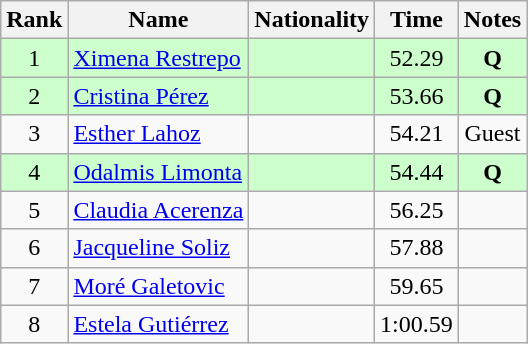<table class="wikitable sortable" style="text-align:center">
<tr>
<th>Rank</th>
<th>Name</th>
<th>Nationality</th>
<th>Time</th>
<th>Notes</th>
</tr>
<tr bgcolor=ccffcc>
<td align=center>1</td>
<td align=left><a href='#'>Ximena Restrepo</a></td>
<td align=left></td>
<td>52.29</td>
<td><strong>Q</strong></td>
</tr>
<tr bgcolor=ccffcc>
<td align=center>2</td>
<td align=left><a href='#'>Cristina Pérez</a></td>
<td align=left></td>
<td>53.66</td>
<td><strong>Q</strong></td>
</tr>
<tr>
<td align=center>3</td>
<td align=left><a href='#'>Esther Lahoz</a></td>
<td align=left></td>
<td>54.21</td>
<td>Guest</td>
</tr>
<tr bgcolor=ccffcc>
<td align=center>4</td>
<td align=left><a href='#'>Odalmis Limonta</a></td>
<td align=left></td>
<td>54.44</td>
<td><strong>Q</strong></td>
</tr>
<tr>
<td align=center>5</td>
<td align=left><a href='#'>Claudia Acerenza</a></td>
<td align=left></td>
<td>56.25</td>
<td></td>
</tr>
<tr>
<td align=center>6</td>
<td align=left><a href='#'>Jacqueline Soliz</a></td>
<td align=left></td>
<td>57.88</td>
<td></td>
</tr>
<tr>
<td align=center>7</td>
<td align=left><a href='#'>Moré Galetovic</a></td>
<td align=left></td>
<td>59.65</td>
<td></td>
</tr>
<tr>
<td align=center>8</td>
<td align=left><a href='#'>Estela Gutiérrez</a></td>
<td align=left></td>
<td>1:00.59</td>
<td></td>
</tr>
</table>
